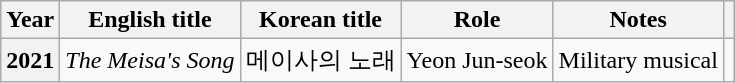<table class="wikitable plainrowheaders sortable">
<tr>
<th scope="col">Year</th>
<th scope="col">English title</th>
<th scope="col">Korean title</th>
<th scope="col">Role</th>
<th scope="col">Notes</th>
<th scope="col" class="unsortable"></th>
</tr>
<tr>
<th scope="row">2021</th>
<td><em>The Meisa's Song</em></td>
<td>메이사의 노래</td>
<td>Yeon Jun-seok</td>
<td>Military musical</td>
<td></td>
</tr>
</table>
